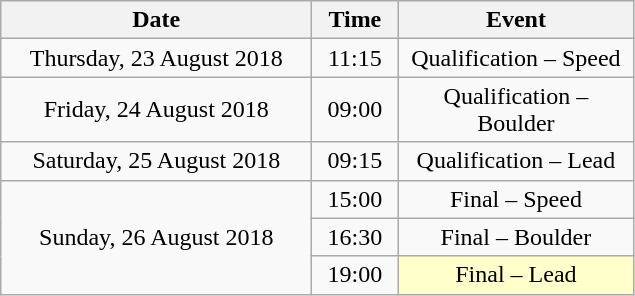<table class = "wikitable" style="text-align:center;">
<tr>
<th width=200>Date</th>
<th width=50>Time</th>
<th width=150>Event</th>
</tr>
<tr>
<td>Thursday, 23 August 2018</td>
<td>11:15</td>
<td>Qualification – Speed</td>
</tr>
<tr>
<td>Friday, 24 August 2018</td>
<td>09:00</td>
<td>Qualification – Boulder</td>
</tr>
<tr>
<td>Saturday, 25 August 2018</td>
<td>09:15</td>
<td>Qualification – Lead</td>
</tr>
<tr>
<td rowspan=3>Sunday, 26 August 2018</td>
<td>15:00</td>
<td>Final – Speed</td>
</tr>
<tr>
<td>16:30</td>
<td>Final – Boulder</td>
</tr>
<tr>
<td>19:00</td>
<td bgcolor=ffffcc>Final – Lead</td>
</tr>
</table>
